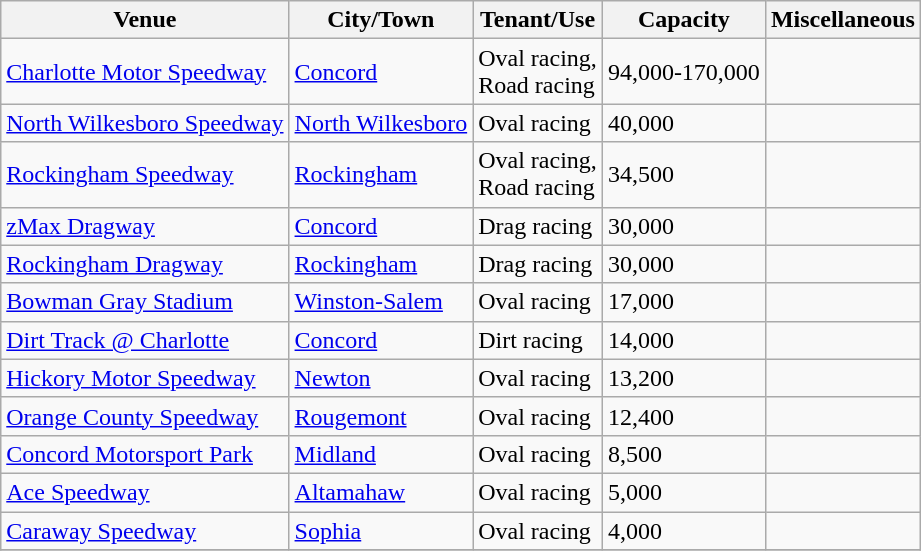<table class="wikitable sortable">
<tr>
<th>Venue</th>
<th>City/Town</th>
<th>Tenant/Use</th>
<th>Capacity</th>
<th>Miscellaneous</th>
</tr>
<tr>
<td><a href='#'>Charlotte Motor Speedway</a></td>
<td><a href='#'>Concord</a></td>
<td>Oval racing,<br>Road racing</td>
<td>94,000-170,000</td>
<td></td>
</tr>
<tr>
<td><a href='#'>North Wilkesboro Speedway</a></td>
<td><a href='#'>North Wilkesboro</a></td>
<td>Oval racing</td>
<td>40,000</td>
<td></td>
</tr>
<tr>
<td><a href='#'>Rockingham Speedway</a></td>
<td><a href='#'>Rockingham</a></td>
<td>Oval racing,<br>Road racing</td>
<td>34,500</td>
<td></td>
</tr>
<tr>
<td><a href='#'>zMax Dragway</a></td>
<td><a href='#'>Concord</a></td>
<td>Drag racing</td>
<td>30,000</td>
<td></td>
</tr>
<tr>
<td><a href='#'>Rockingham Dragway</a></td>
<td><a href='#'>Rockingham</a></td>
<td>Drag racing</td>
<td>30,000</td>
<td></td>
</tr>
<tr>
<td><a href='#'>Bowman Gray Stadium</a></td>
<td><a href='#'>Winston-Salem</a></td>
<td>Oval racing</td>
<td>17,000</td>
<td></td>
</tr>
<tr>
<td><a href='#'>Dirt Track @ Charlotte</a></td>
<td><a href='#'>Concord</a></td>
<td>Dirt racing</td>
<td>14,000</td>
<td></td>
</tr>
<tr>
<td><a href='#'>Hickory Motor Speedway</a></td>
<td><a href='#'>Newton</a></td>
<td>Oval racing</td>
<td>13,200</td>
<td></td>
</tr>
<tr>
<td><a href='#'>Orange County Speedway</a></td>
<td><a href='#'>Rougemont</a></td>
<td>Oval racing</td>
<td>12,400</td>
<td></td>
</tr>
<tr>
<td><a href='#'>Concord Motorsport Park</a></td>
<td><a href='#'>Midland</a></td>
<td>Oval racing</td>
<td>8,500</td>
<td></td>
</tr>
<tr>
<td><a href='#'>Ace Speedway</a></td>
<td><a href='#'>Altamahaw</a></td>
<td>Oval racing</td>
<td>5,000</td>
<td></td>
</tr>
<tr>
<td><a href='#'>Caraway Speedway</a></td>
<td><a href='#'>Sophia</a></td>
<td>Oval racing</td>
<td>4,000</td>
<td></td>
</tr>
<tr>
</tr>
</table>
